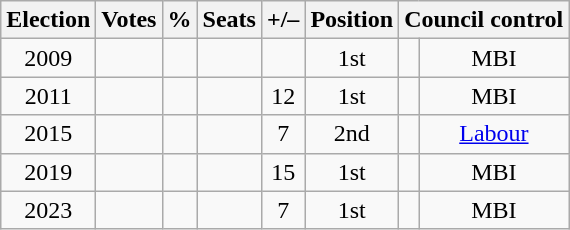<table class="wikitable" style="text-align:center">
<tr>
<th>Election</th>
<th>Votes</th>
<th>%</th>
<th><strong>Seats</strong></th>
<th><strong>+/–</strong></th>
<th><strong>Position</strong></th>
<th colspan="2"><strong>Council control</strong></th>
</tr>
<tr>
<td>2009</td>
<td></td>
<td></td>
<td></td>
<td></td>
<td>1st</td>
<td></td>
<td>MBI</td>
</tr>
<tr>
<td>2011</td>
<td></td>
<td></td>
<td></td>
<td> 12</td>
<td> 1st</td>
<td></td>
<td>MBI</td>
</tr>
<tr>
<td>2015</td>
<td></td>
<td></td>
<td></td>
<td> 7</td>
<td> 2nd</td>
<td></td>
<td><a href='#'>Labour</a></td>
</tr>
<tr>
<td>2019</td>
<td></td>
<td></td>
<td></td>
<td> 15</td>
<td> 1st</td>
<td></td>
<td>MBI</td>
</tr>
<tr>
<td>2023</td>
<td></td>
<td></td>
<td></td>
<td> 7</td>
<td> 1st</td>
<td></td>
<td>MBI</td>
</tr>
</table>
